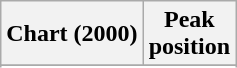<table class="wikitable sortable" border="1">
<tr>
<th>Chart (2000)</th>
<th>Peak<br>position</th>
</tr>
<tr>
</tr>
<tr>
</tr>
<tr>
</tr>
</table>
